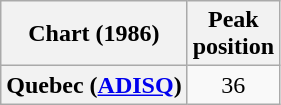<table class="wikitable plainrowheaders" style="text-align:center">
<tr>
<th scope="col">Chart (1986)</th>
<th scope="col">Peak<br>position</th>
</tr>
<tr>
<th scope="row">Quebec (<a href='#'>ADISQ</a>)</th>
<td>36</td>
</tr>
</table>
